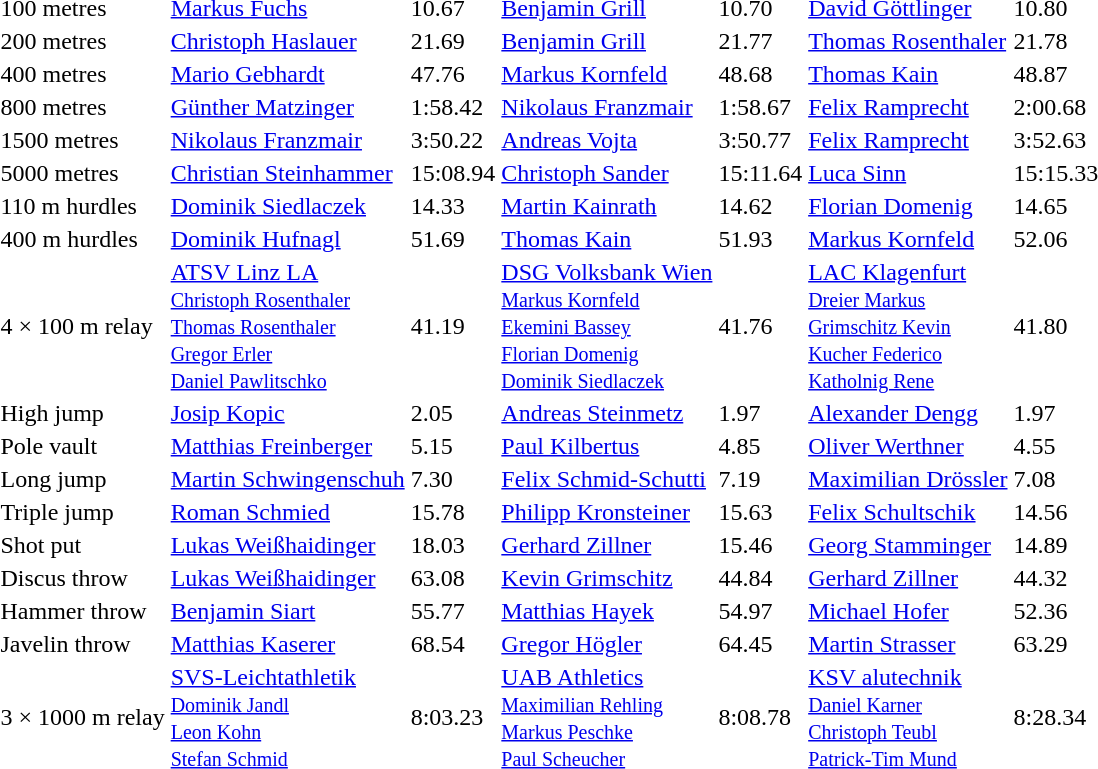<table>
<tr>
<td>100 metres</td>
<td><a href='#'>Markus Fuchs</a></td>
<td>10.67</td>
<td><a href='#'>Benjamin Grill</a></td>
<td>10.70</td>
<td><a href='#'>David Göttlinger</a></td>
<td>10.80</td>
</tr>
<tr>
<td>200 metres</td>
<td><a href='#'>Christoph Haslauer</a></td>
<td>21.69</td>
<td><a href='#'>Benjamin Grill</a></td>
<td>21.77</td>
<td><a href='#'>Thomas Rosenthaler</a></td>
<td>21.78</td>
</tr>
<tr>
<td>400 metres</td>
<td><a href='#'>Mario Gebhardt</a></td>
<td>47.76</td>
<td><a href='#'>Markus Kornfeld</a></td>
<td>48.68</td>
<td><a href='#'>Thomas Kain</a></td>
<td>48.87</td>
</tr>
<tr>
<td>800 metres</td>
<td><a href='#'>Günther Matzinger</a></td>
<td>1:58.42</td>
<td><a href='#'>Nikolaus Franzmair</a></td>
<td>1:58.67</td>
<td><a href='#'>Felix Ramprecht</a></td>
<td>2:00.68</td>
</tr>
<tr>
<td>1500 metres</td>
<td><a href='#'>Nikolaus Franzmair</a></td>
<td>3:50.22</td>
<td><a href='#'>Andreas Vojta</a></td>
<td>3:50.77</td>
<td><a href='#'>Felix Ramprecht</a></td>
<td>3:52.63</td>
</tr>
<tr>
<td>5000 metres</td>
<td><a href='#'>Christian Steinhammer</a></td>
<td>15:08.94</td>
<td><a href='#'>Christoph Sander</a></td>
<td>15:11.64</td>
<td><a href='#'>Luca Sinn</a></td>
<td>15:15.33</td>
</tr>
<tr>
<td>110 m hurdles</td>
<td><a href='#'>Dominik Siedlaczek</a></td>
<td>14.33</td>
<td><a href='#'>Martin Kainrath</a></td>
<td>14.62</td>
<td><a href='#'>Florian Domenig</a></td>
<td>14.65</td>
</tr>
<tr>
<td>400 m hurdles</td>
<td><a href='#'>Dominik Hufnagl</a></td>
<td>51.69</td>
<td><a href='#'>Thomas Kain</a></td>
<td>51.93</td>
<td><a href='#'>Markus Kornfeld</a></td>
<td>52.06</td>
</tr>
<tr>
<td>4 × 100 m relay</td>
<td><a href='#'>ATSV Linz LA</a><br><small><a href='#'>Christoph Rosenthaler</a><br><a href='#'>Thomas Rosenthaler</a><br><a href='#'>Gregor Erler</a><br><a href='#'>Daniel Pawlitschko</a></small></td>
<td>41.19</td>
<td><a href='#'>DSG Volksbank Wien</a><br><small><a href='#'>Markus Kornfeld</a><br><a href='#'>Ekemini Bassey</a><br><a href='#'>Florian Domenig</a><br><a href='#'>Dominik Siedlaczek</a></small></td>
<td>41.76</td>
<td><a href='#'>LAC Klagenfurt</a><br><small><a href='#'>Dreier Markus</a><br><a href='#'>Grimschitz Kevin</a><br><a href='#'>Kucher Federico</a><br><a href='#'>Katholnig Rene</a></small></td>
<td>41.80</td>
</tr>
<tr>
<td>High jump</td>
<td><a href='#'>Josip Kopic</a></td>
<td>2.05</td>
<td><a href='#'>Andreas Steinmetz</a></td>
<td>1.97</td>
<td><a href='#'>Alexander Dengg</a></td>
<td>1.97</td>
</tr>
<tr>
<td>Pole vault</td>
<td><a href='#'>Matthias Freinberger</a></td>
<td>5.15</td>
<td><a href='#'>Paul Kilbertus</a></td>
<td>4.85</td>
<td><a href='#'>Oliver Werthner</a></td>
<td>4.55</td>
</tr>
<tr>
<td>Long jump</td>
<td><a href='#'>Martin Schwingenschuh</a></td>
<td>7.30</td>
<td><a href='#'>Felix Schmid-Schutti</a></td>
<td>7.19</td>
<td><a href='#'>Maximilian Drössler</a></td>
<td>7.08</td>
</tr>
<tr>
<td>Triple jump</td>
<td><a href='#'>Roman Schmied</a></td>
<td>15.78</td>
<td><a href='#'>Philipp Kronsteiner</a></td>
<td>15.63</td>
<td><a href='#'>Felix Schultschik</a></td>
<td>14.56</td>
</tr>
<tr>
<td>Shot put</td>
<td><a href='#'>Lukas Weißhaidinger</a></td>
<td>18.03</td>
<td><a href='#'>Gerhard Zillner</a></td>
<td>15.46</td>
<td><a href='#'>Georg Stamminger</a></td>
<td>14.89</td>
</tr>
<tr>
<td>Discus throw</td>
<td><a href='#'>Lukas Weißhaidinger</a></td>
<td>63.08</td>
<td><a href='#'>Kevin Grimschitz</a></td>
<td>44.84</td>
<td><a href='#'>Gerhard Zillner</a></td>
<td>44.32</td>
</tr>
<tr>
<td>Hammer throw</td>
<td><a href='#'>Benjamin Siart</a></td>
<td>55.77</td>
<td><a href='#'>Matthias Hayek</a></td>
<td>54.97</td>
<td><a href='#'>Michael Hofer</a></td>
<td>52.36</td>
</tr>
<tr>
<td>Javelin throw</td>
<td><a href='#'>Matthias Kaserer</a></td>
<td>68.54</td>
<td><a href='#'>Gregor Högler</a></td>
<td>64.45</td>
<td><a href='#'>Martin Strasser</a></td>
<td>63.29</td>
</tr>
<tr>
<td>3 × 1000 m relay</td>
<td><a href='#'>SVS-Leichtathletik</a><br><small><a href='#'>Dominik Jandl</a><br><a href='#'>Leon Kohn</a><br><a href='#'>Stefan Schmid</a></small></td>
<td>8:03.23</td>
<td><a href='#'>UAB Athletics</a><br><small><a href='#'>Maximilian Rehling</a><br><a href='#'>Markus Peschke</a><br><a href='#'>Paul Scheucher</a></small></td>
<td>8:08.78</td>
<td><a href='#'>KSV alutechnik</a><br><small><a href='#'>Daniel Karner</a><br><a href='#'>Christoph Teubl</a><br><a href='#'>Patrick-Tim Mund</a></small></td>
<td>8:28.34</td>
</tr>
</table>
